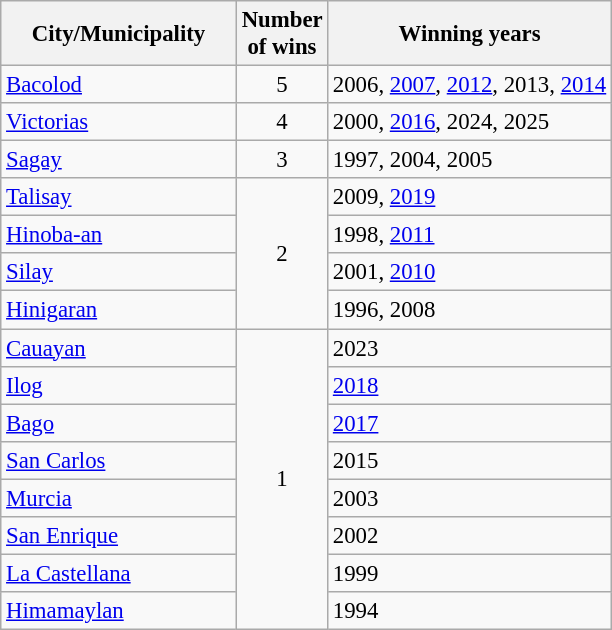<table class="wikitable sortable" style="font-size: 95%;">
<tr>
<th width="150">City/Municipality</th>
<th width="10">Number of wins</th>
<th>Winning years</th>
</tr>
<tr>
<td><a href='#'>Bacolod</a></td>
<td align="center">5</td>
<td>2006, <a href='#'>2007</a>, <a href='#'>2012</a>, 2013, <a href='#'>2014</a></td>
</tr>
<tr>
<td><a href='#'>Victorias</a></td>
<td align="center">4</td>
<td>2000, <a href='#'>2016</a>, 2024, 2025</td>
</tr>
<tr>
<td><a href='#'>Sagay</a></td>
<td align="center">3</td>
<td>1997, 2004, 2005</td>
</tr>
<tr>
<td><a href='#'>Talisay</a></td>
<td align="center" rowspan="4">2</td>
<td>2009, <a href='#'>2019</a></td>
</tr>
<tr>
<td><a href='#'>Hinoba-an</a></td>
<td>1998, <a href='#'>2011</a></td>
</tr>
<tr>
<td><a href='#'>Silay</a></td>
<td>2001, <a href='#'>2010</a></td>
</tr>
<tr>
<td><a href='#'>Hinigaran</a></td>
<td>1996, 2008</td>
</tr>
<tr>
<td><a href='#'>Cauayan</a></td>
<td align="center" rowspan="8">1</td>
<td>2023</td>
</tr>
<tr>
<td><a href='#'>Ilog</a></td>
<td><a href='#'>2018</a></td>
</tr>
<tr>
<td><a href='#'>Bago</a></td>
<td><a href='#'>2017</a></td>
</tr>
<tr>
<td><a href='#'>San Carlos</a></td>
<td>2015</td>
</tr>
<tr>
<td><a href='#'>Murcia</a></td>
<td>2003</td>
</tr>
<tr>
<td><a href='#'>San Enrique</a></td>
<td>2002</td>
</tr>
<tr>
<td><a href='#'>La Castellana</a></td>
<td>1999</td>
</tr>
<tr>
<td><a href='#'>Himamaylan</a></td>
<td>1994</td>
</tr>
</table>
